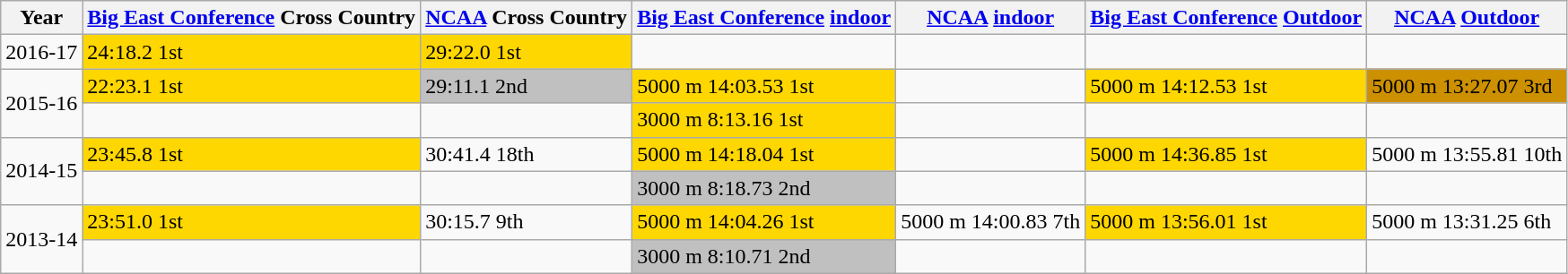<table class="wikitable sortable">
<tr>
<th>Year</th>
<th><a href='#'>Big East Conference</a> Cross Country</th>
<th><a href='#'>NCAA</a> Cross Country</th>
<th><a href='#'>Big East Conference</a> <a href='#'>indoor</a></th>
<th><a href='#'>NCAA</a> <a href='#'>indoor</a></th>
<th><a href='#'>Big East Conference</a> <a href='#'>Outdoor</a></th>
<th><a href='#'>NCAA</a> <a href='#'>Outdoor</a></th>
</tr>
<tr>
<td>2016-17</td>
<td bgcolor=gold>24:18.2 1st</td>
<td bgcolor=gold>29:22.0 1st</td>
<td></td>
<td></td>
<td></td>
<td></td>
</tr>
<tr>
<td Rowspan=2>2015-16</td>
<td bgcolor=gold>22:23.1 1st</td>
<td bgcolor=silver>29:11.1 2nd</td>
<td bgcolor=gold>5000 m 14:03.53 1st</td>
<td></td>
<td bgcolor=gold>5000 m 14:12.53 1st</td>
<td bgcolor=cc99000>5000 m 13:27.07 3rd</td>
</tr>
<tr>
<td></td>
<td></td>
<td bgcolor=gold>3000 m 8:13.16 1st</td>
<td></td>
<td></td>
<td></td>
</tr>
<tr>
<td Rowspan=2>2014-15</td>
<td bgcolor=gold>23:45.8 1st</td>
<td>30:41.4 18th</td>
<td bgcolor=gold>5000 m 14:18.04 1st</td>
<td></td>
<td bgcolor=gold>5000 m 14:36.85 1st</td>
<td>5000 m 13:55.81 10th</td>
</tr>
<tr>
<td></td>
<td></td>
<td bgcolor=silver>3000 m 8:18.73 2nd</td>
<td></td>
<td></td>
<td></td>
</tr>
<tr>
<td Rowspan=2>2013-14</td>
<td bgcolor=gold>23:51.0 1st</td>
<td>30:15.7 9th</td>
<td bgcolor=gold>5000 m 14:04.26 1st</td>
<td>5000 m 14:00.83 7th</td>
<td bgcolor=gold>5000 m 13:56.01 1st</td>
<td>5000 m 13:31.25 6th</td>
</tr>
<tr>
<td></td>
<td></td>
<td bgcolor=silver>3000 m 8:10.71 2nd</td>
<td></td>
<td></td>
<td></td>
</tr>
</table>
